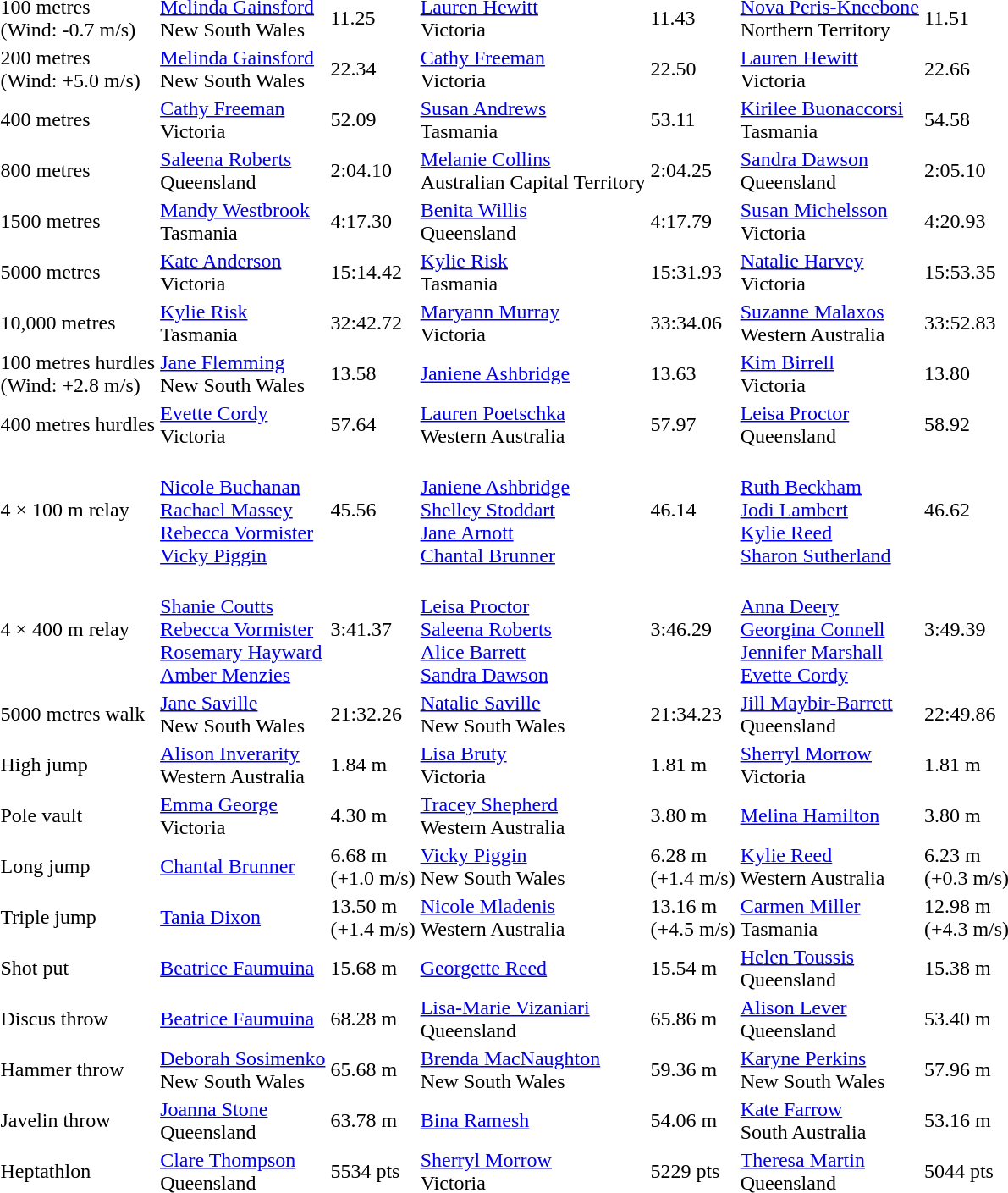<table>
<tr>
<td>100 metres<br>(Wind: -0.7 m/s)</td>
<td><a href='#'>Melinda Gainsford</a><br>New South Wales</td>
<td>11.25</td>
<td><a href='#'>Lauren Hewitt</a><br>Victoria</td>
<td>11.43</td>
<td><a href='#'>Nova Peris-Kneebone</a><br>Northern Territory</td>
<td>11.51</td>
</tr>
<tr>
<td>200 metres<br>(Wind: +5.0 m/s)</td>
<td><a href='#'>Melinda Gainsford</a><br>New South Wales</td>
<td>22.34</td>
<td><a href='#'>Cathy Freeman</a><br>Victoria</td>
<td>22.50</td>
<td><a href='#'>Lauren Hewitt</a><br>Victoria</td>
<td>22.66</td>
</tr>
<tr>
<td>400 metres</td>
<td><a href='#'>Cathy Freeman</a><br>Victoria</td>
<td>52.09</td>
<td><a href='#'>Susan Andrews</a><br>Tasmania</td>
<td>53.11</td>
<td><a href='#'>Kirilee Buonaccorsi</a><br>Tasmania</td>
<td>54.58</td>
</tr>
<tr>
<td>800 metres</td>
<td><a href='#'>Saleena Roberts</a><br>Queensland</td>
<td>2:04.10</td>
<td><a href='#'>Melanie Collins</a><br>Australian Capital Territory</td>
<td>2:04.25</td>
<td><a href='#'>Sandra Dawson</a><br>Queensland</td>
<td>2:05.10</td>
</tr>
<tr>
<td>1500 metres</td>
<td><a href='#'>Mandy Westbrook</a><br>Tasmania</td>
<td>4:17.30</td>
<td><a href='#'>Benita Willis</a><br>Queensland</td>
<td>4:17.79</td>
<td><a href='#'>Susan Michelsson</a><br>Victoria</td>
<td>4:20.93</td>
</tr>
<tr>
<td>5000 metres</td>
<td><a href='#'>Kate Anderson</a><br>Victoria</td>
<td>15:14.42</td>
<td><a href='#'>Kylie Risk</a><br>Tasmania</td>
<td>15:31.93</td>
<td><a href='#'>Natalie Harvey</a><br>Victoria</td>
<td>15:53.35</td>
</tr>
<tr>
<td>10,000 metres</td>
<td><a href='#'>Kylie Risk</a><br>Tasmania</td>
<td>32:42.72</td>
<td><a href='#'>Maryann Murray</a><br>Victoria</td>
<td>33:34.06</td>
<td><a href='#'>Suzanne Malaxos</a><br>Western Australia</td>
<td>33:52.83</td>
</tr>
<tr>
<td>100 metres hurdles<br>(Wind: +2.8 m/s)</td>
<td><a href='#'>Jane Flemming</a><br>New South Wales</td>
<td>13.58</td>
<td><a href='#'>Janiene Ashbridge</a><br></td>
<td>13.63</td>
<td><a href='#'>Kim Birrell</a><br>Victoria</td>
<td>13.80</td>
</tr>
<tr>
<td>400 metres hurdles</td>
<td><a href='#'>Evette Cordy</a><br>Victoria</td>
<td>57.64</td>
<td><a href='#'>Lauren Poetschka</a><br>Western Australia</td>
<td>57.97</td>
<td><a href='#'>Leisa Proctor</a><br>Queensland</td>
<td>58.92</td>
</tr>
<tr>
<td>4 × 100 m relay</td>
<td><br><a href='#'>Nicole Buchanan</a><br><a href='#'>Rachael Massey</a><br><a href='#'>Rebecca Vormister</a><br><a href='#'>Vicky Piggin</a></td>
<td>45.56</td>
<td><br><a href='#'>Janiene Ashbridge</a><br><a href='#'>Shelley Stoddart</a><br><a href='#'>Jane Arnott</a><br><a href='#'>Chantal Brunner</a></td>
<td>46.14</td>
<td><br><a href='#'>Ruth Beckham</a><br><a href='#'>Jodi Lambert</a><br><a href='#'>Kylie Reed</a><br><a href='#'>Sharon Sutherland</a></td>
<td>46.62</td>
</tr>
<tr>
<td>4 × 400 m relay</td>
<td><br><a href='#'>Shanie Coutts</a><br><a href='#'>Rebecca Vormister</a><br><a href='#'>Rosemary Hayward</a><br><a href='#'>Amber Menzies</a></td>
<td>3:41.37</td>
<td><br><a href='#'>Leisa Proctor</a><br><a href='#'>Saleena Roberts</a><br><a href='#'>Alice Barrett</a><br><a href='#'>Sandra Dawson</a></td>
<td>3:46.29</td>
<td><br><a href='#'>Anna Deery</a><br><a href='#'>Georgina Connell</a><br><a href='#'>Jennifer Marshall</a><br><a href='#'>Evette Cordy</a></td>
<td>3:49.39</td>
</tr>
<tr>
<td>5000 metres walk</td>
<td><a href='#'>Jane Saville</a><br>New South Wales</td>
<td>21:32.26</td>
<td><a href='#'>Natalie Saville</a><br>New South Wales</td>
<td>21:34.23</td>
<td><a href='#'>Jill Maybir-Barrett</a><br>Queensland</td>
<td>22:49.86</td>
</tr>
<tr>
<td>High jump</td>
<td><a href='#'>Alison Inverarity</a><br>Western Australia</td>
<td>1.84 m</td>
<td><a href='#'>Lisa Bruty</a><br>Victoria</td>
<td>1.81 m</td>
<td><a href='#'>Sherryl Morrow</a><br>Victoria</td>
<td>1.81 m</td>
</tr>
<tr>
<td>Pole vault</td>
<td><a href='#'>Emma George</a><br>Victoria</td>
<td>4.30 m</td>
<td><a href='#'>Tracey Shepherd</a><br>Western Australia</td>
<td>3.80 m</td>
<td><a href='#'>Melina Hamilton</a><br></td>
<td>3.80 m</td>
</tr>
<tr>
<td>Long jump</td>
<td><a href='#'>Chantal Brunner</a><br></td>
<td>6.68 m <br>(+1.0 m/s)</td>
<td><a href='#'>Vicky Piggin</a><br>New South Wales</td>
<td>6.28 m <br>(+1.4 m/s)</td>
<td><a href='#'>Kylie Reed</a><br>Western Australia</td>
<td>6.23 m <br>(+0.3 m/s)</td>
</tr>
<tr>
<td>Triple jump</td>
<td><a href='#'>Tania Dixon</a><br></td>
<td>13.50 m <br>(+1.4 m/s)</td>
<td><a href='#'>Nicole Mladenis</a><br>Western Australia</td>
<td>13.16 m <br>(+4.5 m/s)</td>
<td><a href='#'>Carmen Miller</a><br>Tasmania</td>
<td>12.98 m <br>(+4.3 m/s)</td>
</tr>
<tr>
<td>Shot put</td>
<td><a href='#'>Beatrice Faumuina</a><br></td>
<td>15.68 m</td>
<td><a href='#'>Georgette Reed</a><br></td>
<td>15.54 m</td>
<td><a href='#'>Helen Toussis</a><br>Queensland</td>
<td>15.38 m</td>
</tr>
<tr>
<td>Discus throw</td>
<td><a href='#'>Beatrice Faumuina</a><br></td>
<td>68.28 m</td>
<td><a href='#'>Lisa-Marie Vizaniari</a><br>Queensland</td>
<td>65.86 m</td>
<td><a href='#'>Alison Lever</a><br>Queensland</td>
<td>53.40 m</td>
</tr>
<tr>
<td>Hammer throw</td>
<td><a href='#'>Deborah Sosimenko</a><br>New South Wales</td>
<td>65.68 m</td>
<td><a href='#'>Brenda MacNaughton</a><br>New South Wales</td>
<td>59.36 m</td>
<td><a href='#'>Karyne Perkins</a><br>New South Wales</td>
<td>57.96 m</td>
</tr>
<tr>
<td>Javelin throw</td>
<td><a href='#'>Joanna Stone</a><br>Queensland</td>
<td>63.78 m</td>
<td><a href='#'>Bina Ramesh</a><br></td>
<td>54.06 m</td>
<td><a href='#'>Kate Farrow</a><br>South Australia</td>
<td>53.16 m</td>
</tr>
<tr>
<td>Heptathlon</td>
<td><a href='#'>Clare Thompson</a><br>Queensland</td>
<td>5534 pts</td>
<td><a href='#'>Sherryl Morrow</a><br>Victoria</td>
<td>5229 pts</td>
<td><a href='#'>Theresa Martin</a><br>Queensland</td>
<td>5044 pts</td>
</tr>
<tr>
</tr>
</table>
